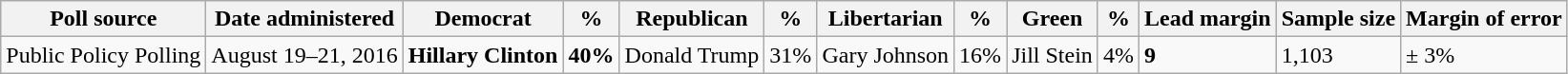<table class="wikitable">
<tr valign=bottom>
<th>Poll source</th>
<th>Date administered</th>
<th>Democrat</th>
<th>%</th>
<th>Republican</th>
<th>%</th>
<th>Libertarian</th>
<th>%</th>
<th>Green</th>
<th>%</th>
<th>Lead margin</th>
<th>Sample size</th>
<th>Margin of error</th>
</tr>
<tr>
<td>Public Policy Polling</td>
<td>August 19–21, 2016</td>
<td><strong>Hillary Clinton</strong></td>
<td><strong>40%</strong></td>
<td>Donald Trump</td>
<td>31%</td>
<td>Gary Johnson</td>
<td>16%</td>
<td>Jill Stein</td>
<td>4%</td>
<td><strong>9</strong></td>
<td>1,103</td>
<td>± 3% </td>
</tr>
</table>
